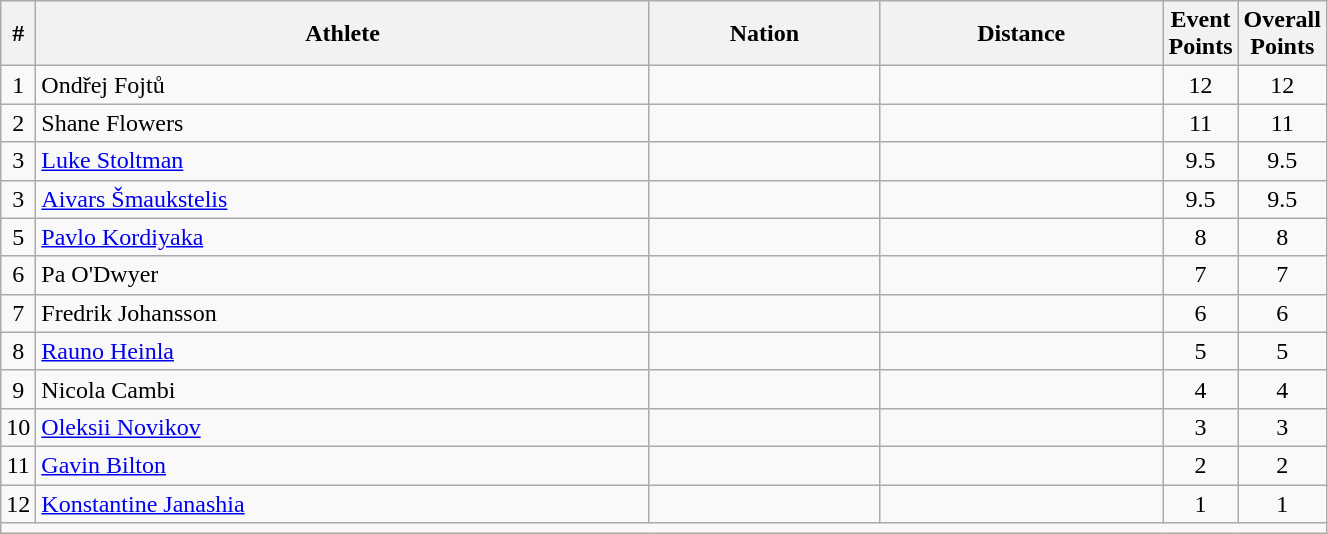<table class="wikitable sortable" style="text-align:center;width: 70%;">
<tr>
<th scope="col" style="width: 10px;">#</th>
<th scope="col">Athlete</th>
<th scope="col">Nation</th>
<th scope="col">Distance</th>
<th scope="col" style="width: 10px;">Event Points</th>
<th scope="col" style="width: 10px;">Overall Points</th>
</tr>
<tr>
<td>1</td>
<td align=left>Ondřej Fojtů</td>
<td align=left></td>
<td></td>
<td>12</td>
<td>12</td>
</tr>
<tr>
<td>2</td>
<td align=left>Shane Flowers</td>
<td align=left></td>
<td></td>
<td>11</td>
<td>11</td>
</tr>
<tr>
<td>3</td>
<td align=left><a href='#'>Luke Stoltman</a></td>
<td align=left></td>
<td></td>
<td>9.5</td>
<td>9.5</td>
</tr>
<tr>
<td>3</td>
<td align=left><a href='#'>Aivars Šmaukstelis</a></td>
<td align=left></td>
<td></td>
<td>9.5</td>
<td>9.5</td>
</tr>
<tr>
<td>5</td>
<td align=left><a href='#'>Pavlo Kordiyaka</a></td>
<td align=left></td>
<td></td>
<td>8</td>
<td>8</td>
</tr>
<tr>
<td>6</td>
<td align=left>Pa O'Dwyer</td>
<td align=left></td>
<td></td>
<td>7</td>
<td>7</td>
</tr>
<tr>
<td>7</td>
<td align=left>Fredrik Johansson</td>
<td align=left></td>
<td></td>
<td>6</td>
<td>6</td>
</tr>
<tr>
<td>8</td>
<td align=left><a href='#'>Rauno Heinla</a></td>
<td align=left></td>
<td></td>
<td>5</td>
<td>5</td>
</tr>
<tr>
<td>9</td>
<td align=left>Nicola Cambi</td>
<td align=left></td>
<td></td>
<td>4</td>
<td>4</td>
</tr>
<tr>
<td>10</td>
<td align=left><a href='#'>Oleksii Novikov</a></td>
<td align=left></td>
<td></td>
<td>3</td>
<td>3</td>
</tr>
<tr>
<td>11</td>
<td align=left><a href='#'>Gavin Bilton</a></td>
<td align=left></td>
<td></td>
<td>2</td>
<td>2</td>
</tr>
<tr>
<td>12</td>
<td align=left><a href='#'>Konstantine Janashia</a></td>
<td align=left></td>
<td></td>
<td>1</td>
<td>1</td>
</tr>
<tr class="sortbottom">
<td colspan="6"></td>
</tr>
</table>
